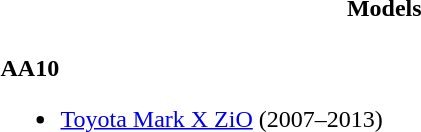<table>
<tr>
<th style="width:50%">Models</th>
</tr>
<tr>
<td style="width:50%"><br><strong>AA10</strong><ul><li><a href='#'>Toyota Mark X ZiO</a> (2007–2013)</li></ul></td>
</tr>
</table>
